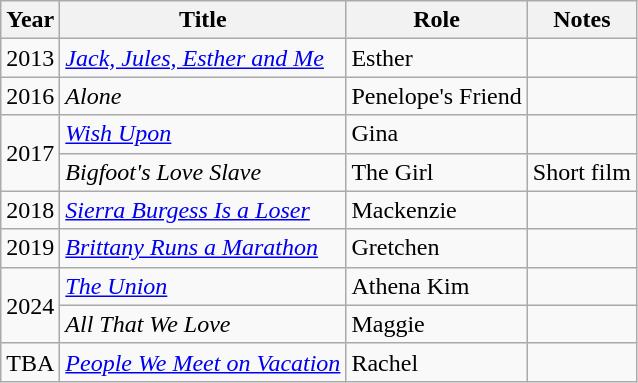<table class="wikitable sortable">
<tr>
<th>Year</th>
<th>Title</th>
<th>Role</th>
<th class="unsortable">Notes</th>
</tr>
<tr>
<td>2013</td>
<td><em><a href='#'>Jack, Jules, Esther and Me</a></em></td>
<td>Esther</td>
<td></td>
</tr>
<tr>
<td>2016</td>
<td><em>Alone</em></td>
<td>Penelope's Friend</td>
<td></td>
</tr>
<tr>
<td rowspan="2">2017</td>
<td><em><a href='#'>Wish Upon</a></em></td>
<td>Gina</td>
<td></td>
</tr>
<tr>
<td><em>Bigfoot's Love Slave</em></td>
<td>The Girl</td>
<td>Short film</td>
</tr>
<tr>
<td>2018</td>
<td><em><a href='#'>Sierra Burgess Is a Loser</a></em></td>
<td>Mackenzie</td>
<td></td>
</tr>
<tr>
<td>2019</td>
<td><em><a href='#'>Brittany Runs a Marathon</a></em></td>
<td>Gretchen</td>
<td></td>
</tr>
<tr>
<td rowspan="2">2024</td>
<td><em><a href='#'>The Union</a></em></td>
<td>Athena Kim</td>
<td></td>
</tr>
<tr>
<td><em>All That We Love</em></td>
<td>Maggie</td>
<td></td>
</tr>
<tr>
<td>TBA</td>
<td><em><a href='#'>People We Meet on Vacation</a></em></td>
<td>Rachel</td>
<td></td>
</tr>
</table>
